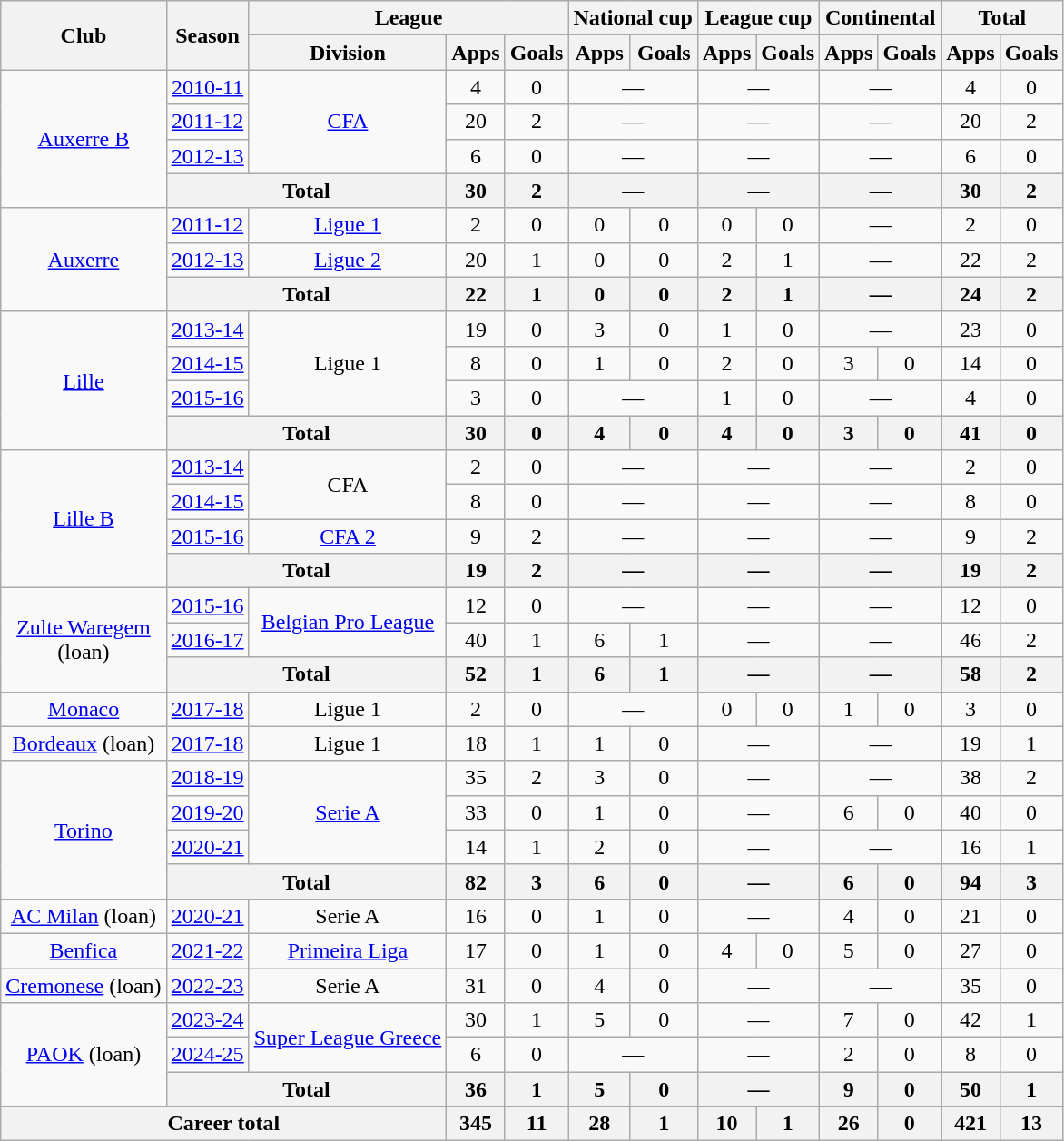<table class="wikitable" style="text-align: center">
<tr>
<th rowspan=2>Club</th>
<th rowspan=2>Season</th>
<th colspan=3>League</th>
<th colspan=2>National cup</th>
<th colspan="2">League cup</th>
<th colspan="2">Continental</th>
<th colspan="2">Total</th>
</tr>
<tr>
<th>Division</th>
<th>Apps</th>
<th>Goals</th>
<th>Apps</th>
<th>Goals</th>
<th>Apps</th>
<th>Goals</th>
<th>Apps</th>
<th>Goals</th>
<th>Apps</th>
<th>Goals</th>
</tr>
<tr>
<td rowspan=4><a href='#'>Auxerre B</a></td>
<td><a href='#'>2010-11</a></td>
<td rowspan=3><a href='#'>CFA</a></td>
<td>4</td>
<td>0</td>
<td colspan="2">—</td>
<td colspan="2">—</td>
<td colspan="2">—</td>
<td>4</td>
<td>0</td>
</tr>
<tr>
<td><a href='#'>2011-12</a></td>
<td>20</td>
<td>2</td>
<td colspan="2">—</td>
<td colspan="2">—</td>
<td colspan="2">—</td>
<td>20</td>
<td>2</td>
</tr>
<tr>
<td><a href='#'>2012-13</a></td>
<td>6</td>
<td>0</td>
<td colspan="2">—</td>
<td colspan="2">—</td>
<td colspan="2">—</td>
<td>6</td>
<td>0</td>
</tr>
<tr>
<th colspan=2>Total</th>
<th>30</th>
<th>2</th>
<th colspan="2">—</th>
<th colspan="2">—</th>
<th colspan="2">—</th>
<th>30</th>
<th>2</th>
</tr>
<tr>
<td rowspan=3><a href='#'>Auxerre</a></td>
<td><a href='#'>2011-12</a></td>
<td><a href='#'>Ligue 1</a></td>
<td>2</td>
<td>0</td>
<td>0</td>
<td>0</td>
<td>0</td>
<td>0</td>
<td colspan="2">—</td>
<td>2</td>
<td>0</td>
</tr>
<tr>
<td><a href='#'>2012-13</a></td>
<td><a href='#'>Ligue 2</a></td>
<td>20</td>
<td>1</td>
<td>0</td>
<td>0</td>
<td>2</td>
<td>1</td>
<td colspan="2">—</td>
<td>22</td>
<td>2</td>
</tr>
<tr>
<th colspan=2>Total</th>
<th>22</th>
<th>1</th>
<th>0</th>
<th>0</th>
<th>2</th>
<th>1</th>
<th colspan="2">—</th>
<th>24</th>
<th>2</th>
</tr>
<tr>
<td rowspan=4><a href='#'>Lille</a></td>
<td><a href='#'>2013-14</a></td>
<td rowspan=3>Ligue 1</td>
<td>19</td>
<td>0</td>
<td>3</td>
<td>0</td>
<td>1</td>
<td>0</td>
<td colspan="2">—</td>
<td>23</td>
<td>0</td>
</tr>
<tr>
<td><a href='#'>2014-15</a></td>
<td>8</td>
<td>0</td>
<td>1</td>
<td>0</td>
<td>2</td>
<td>0</td>
<td>3</td>
<td>0</td>
<td>14</td>
<td>0</td>
</tr>
<tr>
<td><a href='#'>2015-16</a></td>
<td>3</td>
<td>0</td>
<td colspan="2">—</td>
<td>1</td>
<td>0</td>
<td colspan="2">—</td>
<td>4</td>
<td>0</td>
</tr>
<tr>
<th colspan=2>Total</th>
<th>30</th>
<th>0</th>
<th>4</th>
<th>0</th>
<th>4</th>
<th>0</th>
<th>3</th>
<th>0</th>
<th>41</th>
<th>0</th>
</tr>
<tr>
<td rowspan=4><a href='#'>Lille B</a></td>
<td><a href='#'>2013-14</a></td>
<td rowspan=2>CFA</td>
<td>2</td>
<td>0</td>
<td colspan="2">—</td>
<td colspan="2">—</td>
<td colspan="2">—</td>
<td>2</td>
<td>0</td>
</tr>
<tr>
<td><a href='#'>2014-15</a></td>
<td>8</td>
<td>0</td>
<td colspan="2">—</td>
<td colspan="2">—</td>
<td colspan="2">—</td>
<td>8</td>
<td>0</td>
</tr>
<tr>
<td><a href='#'>2015-16</a></td>
<td><a href='#'>CFA 2</a></td>
<td>9</td>
<td>2</td>
<td colspan="2">—</td>
<td colspan="2">—</td>
<td colspan="2">—</td>
<td>9</td>
<td>2</td>
</tr>
<tr>
<th colspan=2>Total</th>
<th>19</th>
<th>2</th>
<th colspan="2">—</th>
<th colspan="2">—</th>
<th colspan="2">—</th>
<th>19</th>
<th>2</th>
</tr>
<tr>
<td rowspan=3><a href='#'>Zulte Waregem</a><br>(loan)</td>
<td><a href='#'>2015-16</a></td>
<td rowspan=2><a href='#'>Belgian Pro  League</a></td>
<td>12</td>
<td>0</td>
<td colspan="2">—</td>
<td colspan="2">—</td>
<td colspan="2">—</td>
<td>12</td>
<td>0</td>
</tr>
<tr>
<td><a href='#'>2016-17</a></td>
<td>40</td>
<td>1</td>
<td>6</td>
<td>1</td>
<td colspan="2">—</td>
<td colspan="2">—</td>
<td>46</td>
<td>2</td>
</tr>
<tr>
<th colspan=2>Total</th>
<th>52</th>
<th>1</th>
<th>6</th>
<th>1</th>
<th colspan="2">—</th>
<th colspan="2">—</th>
<th>58</th>
<th>2</th>
</tr>
<tr>
<td><a href='#'>Monaco</a></td>
<td><a href='#'>2017-18</a></td>
<td>Ligue 1</td>
<td>2</td>
<td>0</td>
<td colspan="2">—</td>
<td>0</td>
<td>0</td>
<td>1</td>
<td>0</td>
<td>3</td>
<td>0</td>
</tr>
<tr>
<td><a href='#'>Bordeaux</a> (loan)</td>
<td><a href='#'>2017-18</a></td>
<td>Ligue 1</td>
<td>18</td>
<td>1</td>
<td>1</td>
<td>0</td>
<td colspan="2">—</td>
<td colspan="2">—</td>
<td>19</td>
<td>1</td>
</tr>
<tr>
<td rowspan=4><a href='#'>Torino</a></td>
<td><a href='#'>2018-19</a></td>
<td rowspan=3><a href='#'>Serie A</a></td>
<td>35</td>
<td>2</td>
<td>3</td>
<td>0</td>
<td colspan="2">—</td>
<td colspan="2">—</td>
<td>38</td>
<td>2</td>
</tr>
<tr>
<td><a href='#'>2019-20</a></td>
<td>33</td>
<td>0</td>
<td>1</td>
<td>0</td>
<td colspan="2">—</td>
<td>6</td>
<td>0</td>
<td>40</td>
<td>0</td>
</tr>
<tr>
<td><a href='#'>2020-21</a></td>
<td>14</td>
<td>1</td>
<td>2</td>
<td>0</td>
<td colspan="2">—</td>
<td colspan="2">—</td>
<td>16</td>
<td>1</td>
</tr>
<tr>
<th colspan=2>Total</th>
<th>82</th>
<th>3</th>
<th>6</th>
<th>0</th>
<th colspan="2">—</th>
<th>6</th>
<th>0</th>
<th>94</th>
<th>3</th>
</tr>
<tr>
<td><a href='#'>AC Milan</a> (loan)</td>
<td><a href='#'>2020-21</a></td>
<td>Serie A</td>
<td>16</td>
<td>0</td>
<td>1</td>
<td>0</td>
<td colspan="2">—</td>
<td>4</td>
<td>0</td>
<td>21</td>
<td>0</td>
</tr>
<tr>
<td><a href='#'>Benfica</a></td>
<td><a href='#'>2021-22</a></td>
<td><a href='#'>Primeira Liga</a></td>
<td>17</td>
<td>0</td>
<td>1</td>
<td>0</td>
<td>4</td>
<td>0</td>
<td>5</td>
<td>0</td>
<td>27</td>
<td>0</td>
</tr>
<tr>
<td><a href='#'>Cremonese</a> (loan)</td>
<td><a href='#'>2022-23</a></td>
<td>Serie A</td>
<td>31</td>
<td>0</td>
<td>4</td>
<td>0</td>
<td colspan="2">—</td>
<td colspan="2">—</td>
<td>35</td>
<td>0</td>
</tr>
<tr>
<td rowspan="3"><a href='#'>PAOK</a> (loan)</td>
<td><a href='#'>2023-24</a></td>
<td rowspan="2"><a href='#'>Super League Greece</a></td>
<td>30</td>
<td>1</td>
<td>5</td>
<td>0</td>
<td colspan="2">—</td>
<td>7</td>
<td>0</td>
<td>42</td>
<td>1</td>
</tr>
<tr>
<td><a href='#'>2024-25</a></td>
<td>6</td>
<td>0</td>
<td colspan="2">—</td>
<td colspan="2">—</td>
<td>2</td>
<td>0</td>
<td>8</td>
<td>0</td>
</tr>
<tr>
<th colspan="2">Total</th>
<th>36</th>
<th>1</th>
<th>5</th>
<th>0</th>
<th colspan="2">—</th>
<th>9</th>
<th>0</th>
<th>50</th>
<th>1</th>
</tr>
<tr>
<th colspan="3">Career total</th>
<th>345</th>
<th>11</th>
<th>28</th>
<th>1</th>
<th>10</th>
<th>1</th>
<th>26</th>
<th>0</th>
<th>421</th>
<th>13</th>
</tr>
</table>
